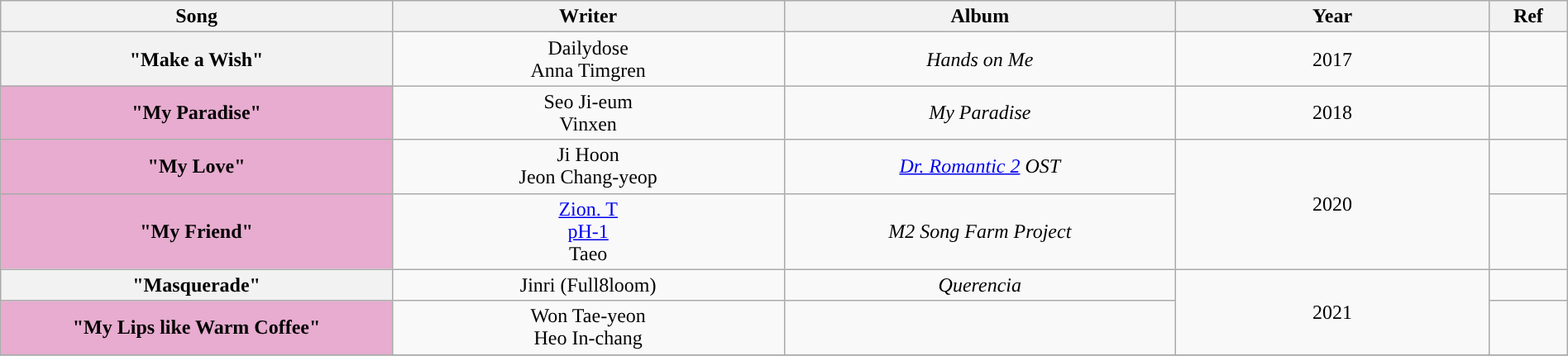<table class="wikitable" style="text-align:center; width:100%">
<tr>
<th style="width:25%">Song</th>
<th style="width:25%">Writer</th>
<th style="width:25%">Album</th>
<th style="width:20%">Year</th>
<th style="width:5%">Ref</th>
</tr>
<tr>
<th scope="row">"Make a Wish"</th>
<td>Dailydose<br>Anna Timgren</td>
<td><em>Hands on Me</em></td>
<td>2017</td>
<td></td>
</tr>
<tr>
<th scope="row" style="background-color:#E7ACCF">"My Paradise"<br> </th>
<td>Seo Ji-eum<br>Vinxen</td>
<td><em>My Paradise</em></td>
<td>2018</td>
<td></td>
</tr>
<tr>
<th scope="row" style="background-color:#E7ACCF">"My Love" </th>
<td>Ji Hoon<br>Jeon Chang-yeop</td>
<td><em><a href='#'>Dr. Romantic 2</a> OST</em></td>
<td rowspan="2">2020</td>
<td></td>
</tr>
<tr>
<th scope="row" style="background-color:#E7ACCF">"My Friend" <br> </th>
<td><a href='#'>Zion. T</a><br><a href='#'>pH-1</a><br>Taeo</td>
<td><em>M2 Song Farm Project</em></td>
<td></td>
</tr>
<tr>
<th scope="row">"Masquerade"</th>
<td>Jinri (Full8loom)</td>
<td><em>Querencia</em></td>
<td rowspan="2">2021</td>
<td></td>
</tr>
<tr>
<th scope="row" style="background-color:#E7ACCF">"My Lips like Warm Coffee" <br></th>
<td>Won Tae-yeon<br>Heo In-chang</td>
<td></td>
<td></td>
</tr>
<tr>
</tr>
</table>
